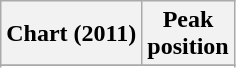<table class="wikitable sortable">
<tr>
<th>Chart (2011)</th>
<th>Peak<br>position</th>
</tr>
<tr>
</tr>
<tr>
</tr>
<tr>
</tr>
</table>
